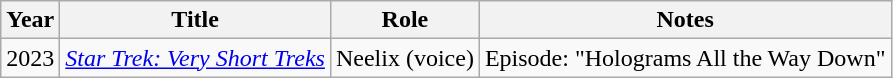<table class="wikitable sortable">
<tr>
<th>Year</th>
<th>Title</th>
<th>Role</th>
<th>Notes</th>
</tr>
<tr>
<td>2023</td>
<td><em><a href='#'>Star Trek: Very Short Treks</a></em></td>
<td>Neelix (voice)</td>
<td>Episode: "Holograms All the Way Down"</td>
</tr>
</table>
